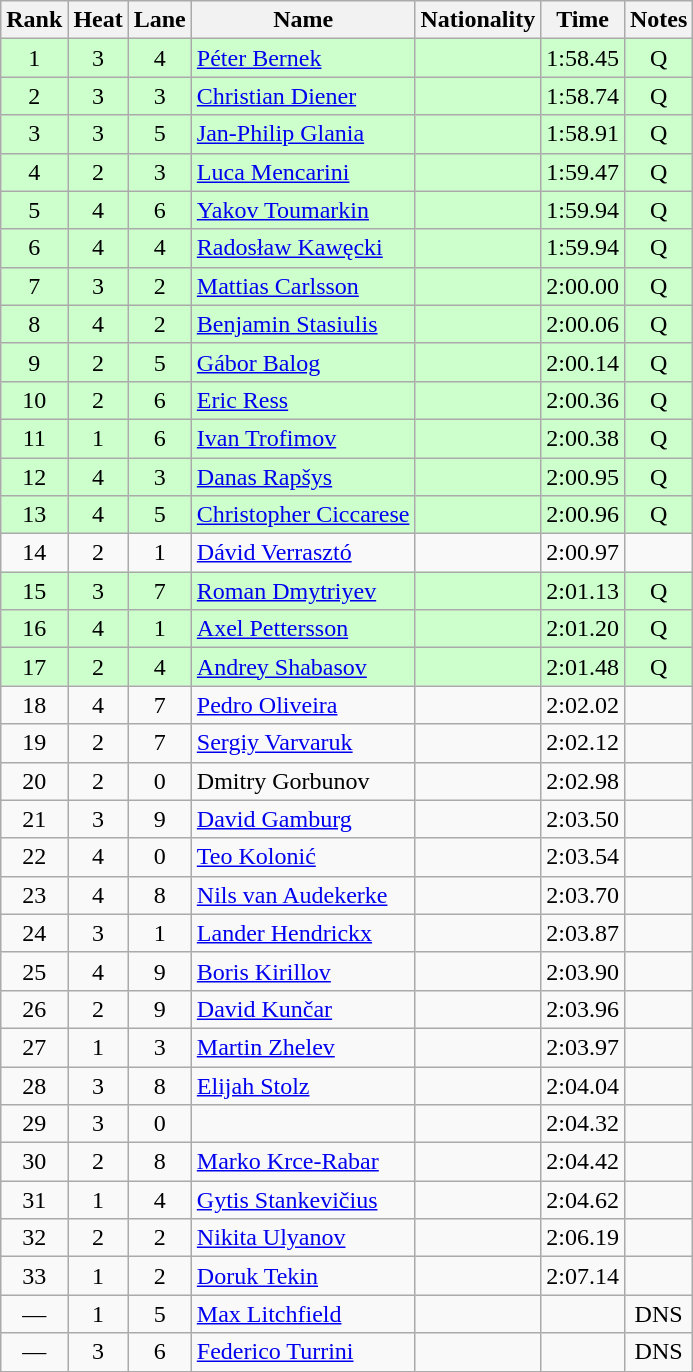<table class="wikitable sortable" style="text-align:center">
<tr>
<th>Rank</th>
<th>Heat</th>
<th>Lane</th>
<th>Name</th>
<th>Nationality</th>
<th>Time</th>
<th>Notes</th>
</tr>
<tr bgcolor=ccffcc>
<td>1</td>
<td>3</td>
<td>4</td>
<td align=left><a href='#'>Péter Bernek</a></td>
<td align=left></td>
<td>1:58.45</td>
<td>Q</td>
</tr>
<tr bgcolor=ccffcc>
<td>2</td>
<td>3</td>
<td>3</td>
<td align=left><a href='#'>Christian Diener</a></td>
<td align=left></td>
<td>1:58.74</td>
<td>Q</td>
</tr>
<tr bgcolor=ccffcc>
<td>3</td>
<td>3</td>
<td>5</td>
<td align=left><a href='#'>Jan-Philip Glania</a></td>
<td align=left></td>
<td>1:58.91</td>
<td>Q</td>
</tr>
<tr bgcolor=ccffcc>
<td>4</td>
<td>2</td>
<td>3</td>
<td align=left><a href='#'>Luca Mencarini</a></td>
<td align=left></td>
<td>1:59.47</td>
<td>Q</td>
</tr>
<tr bgcolor=ccffcc>
<td>5</td>
<td>4</td>
<td>6</td>
<td align=left><a href='#'>Yakov Toumarkin</a></td>
<td align=left></td>
<td>1:59.94</td>
<td>Q</td>
</tr>
<tr bgcolor=ccffcc>
<td>6</td>
<td>4</td>
<td>4</td>
<td align=left><a href='#'>Radosław Kawęcki</a></td>
<td align=left></td>
<td>1:59.94</td>
<td>Q</td>
</tr>
<tr bgcolor=ccffcc>
<td>7</td>
<td>3</td>
<td>2</td>
<td align=left><a href='#'>Mattias Carlsson</a></td>
<td align=left></td>
<td>2:00.00</td>
<td>Q</td>
</tr>
<tr bgcolor=ccffcc>
<td>8</td>
<td>4</td>
<td>2</td>
<td align=left><a href='#'>Benjamin Stasiulis</a></td>
<td align=left></td>
<td>2:00.06</td>
<td>Q</td>
</tr>
<tr bgcolor=ccffcc>
<td>9</td>
<td>2</td>
<td>5</td>
<td align=left><a href='#'>Gábor Balog</a></td>
<td align=left></td>
<td>2:00.14</td>
<td>Q</td>
</tr>
<tr bgcolor=ccffcc>
<td>10</td>
<td>2</td>
<td>6</td>
<td align=left><a href='#'>Eric Ress</a></td>
<td align=left></td>
<td>2:00.36</td>
<td>Q</td>
</tr>
<tr bgcolor=ccffcc>
<td>11</td>
<td>1</td>
<td>6</td>
<td align=left><a href='#'>Ivan Trofimov</a></td>
<td align=left></td>
<td>2:00.38</td>
<td>Q</td>
</tr>
<tr bgcolor=ccffcc>
<td>12</td>
<td>4</td>
<td>3</td>
<td align=left><a href='#'>Danas Rapšys</a></td>
<td align=left></td>
<td>2:00.95</td>
<td>Q</td>
</tr>
<tr bgcolor=ccffcc>
<td>13</td>
<td>4</td>
<td>5</td>
<td align=left><a href='#'>Christopher Ciccarese</a></td>
<td align=left></td>
<td>2:00.96</td>
<td>Q</td>
</tr>
<tr>
<td>14</td>
<td>2</td>
<td>1</td>
<td align=left><a href='#'>Dávid Verrasztó</a></td>
<td align=left></td>
<td>2:00.97</td>
<td></td>
</tr>
<tr bgcolor=ccffcc>
<td>15</td>
<td>3</td>
<td>7</td>
<td align=left><a href='#'>Roman Dmytriyev</a></td>
<td align=left></td>
<td>2:01.13</td>
<td>Q</td>
</tr>
<tr bgcolor=ccffcc>
<td>16</td>
<td>4</td>
<td>1</td>
<td align=left><a href='#'>Axel Pettersson</a></td>
<td align=left></td>
<td>2:01.20</td>
<td>Q</td>
</tr>
<tr bgcolor=ccffcc>
<td>17</td>
<td>2</td>
<td>4</td>
<td align=left><a href='#'>Andrey Shabasov</a></td>
<td align=left></td>
<td>2:01.48</td>
<td>Q</td>
</tr>
<tr>
<td>18</td>
<td>4</td>
<td>7</td>
<td align=left><a href='#'>Pedro Oliveira</a></td>
<td align=left></td>
<td>2:02.02</td>
<td></td>
</tr>
<tr>
<td>19</td>
<td>2</td>
<td>7</td>
<td align=left><a href='#'>Sergiy Varvaruk</a></td>
<td align=left></td>
<td>2:02.12</td>
<td></td>
</tr>
<tr>
<td>20</td>
<td>2</td>
<td>0</td>
<td align=left>Dmitry Gorbunov</td>
<td align=left></td>
<td>2:02.98</td>
<td></td>
</tr>
<tr>
<td>21</td>
<td>3</td>
<td>9</td>
<td align=left><a href='#'>David Gamburg</a></td>
<td align=left></td>
<td>2:03.50</td>
<td></td>
</tr>
<tr>
<td>22</td>
<td>4</td>
<td>0</td>
<td align=left><a href='#'>Teo Kolonić</a></td>
<td align=left></td>
<td>2:03.54</td>
<td></td>
</tr>
<tr>
<td>23</td>
<td>4</td>
<td>8</td>
<td align=left><a href='#'>Nils van Audekerke</a></td>
<td align=left></td>
<td>2:03.70</td>
<td></td>
</tr>
<tr>
<td>24</td>
<td>3</td>
<td>1</td>
<td align=left><a href='#'>Lander Hendrickx</a></td>
<td align=left></td>
<td>2:03.87</td>
<td></td>
</tr>
<tr>
<td>25</td>
<td>4</td>
<td>9</td>
<td align=left><a href='#'>Boris Kirillov</a></td>
<td align=left></td>
<td>2:03.90</td>
<td></td>
</tr>
<tr>
<td>26</td>
<td>2</td>
<td>9</td>
<td align=left><a href='#'>David Kunčar</a></td>
<td align=left></td>
<td>2:03.96</td>
<td></td>
</tr>
<tr>
<td>27</td>
<td>1</td>
<td>3</td>
<td align=left><a href='#'>Martin Zhelev</a></td>
<td align=left></td>
<td>2:03.97</td>
<td></td>
</tr>
<tr>
<td>28</td>
<td>3</td>
<td>8</td>
<td align=left><a href='#'>Elijah Stolz</a></td>
<td align=left></td>
<td>2:04.04</td>
<td></td>
</tr>
<tr>
<td>29</td>
<td>3</td>
<td>0</td>
<td align=left></td>
<td align=left></td>
<td>2:04.32</td>
<td></td>
</tr>
<tr>
<td>30</td>
<td>2</td>
<td>8</td>
<td align=left><a href='#'>Marko Krce-Rabar</a></td>
<td align=left></td>
<td>2:04.42</td>
<td></td>
</tr>
<tr>
<td>31</td>
<td>1</td>
<td>4</td>
<td align=left><a href='#'>Gytis Stankevičius</a></td>
<td align=left></td>
<td>2:04.62</td>
<td></td>
</tr>
<tr>
<td>32</td>
<td>2</td>
<td>2</td>
<td align=left><a href='#'>Nikita Ulyanov</a></td>
<td align=left></td>
<td>2:06.19</td>
<td></td>
</tr>
<tr>
<td>33</td>
<td>1</td>
<td>2</td>
<td align=left><a href='#'>Doruk Tekin</a></td>
<td align=left></td>
<td>2:07.14</td>
<td></td>
</tr>
<tr>
<td>—</td>
<td>1</td>
<td>5</td>
<td align=left><a href='#'>Max Litchfield</a></td>
<td align=left></td>
<td></td>
<td>DNS</td>
</tr>
<tr>
<td>—</td>
<td>3</td>
<td>6</td>
<td align=left><a href='#'>Federico Turrini</a></td>
<td align=left></td>
<td></td>
<td>DNS</td>
</tr>
</table>
